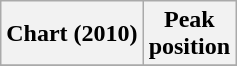<table class="wikitable plainrowheaders" style="text-align:center">
<tr>
<th scope="col">Chart (2010)</th>
<th scope="col">Peak<br>position</th>
</tr>
<tr>
</tr>
</table>
